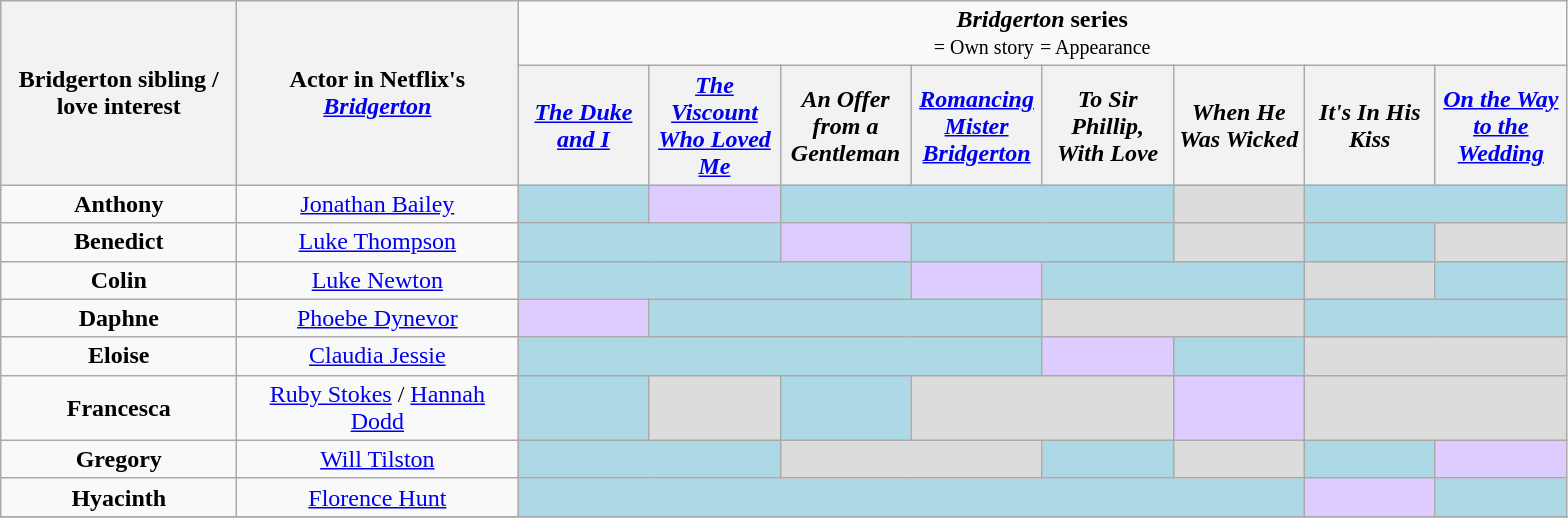<table class="wikitable" style="text-align:center;">
<tr>
<th rowspan="2" style="width:150px;">Bridgerton sibling / love interest</th>
<th rowspan="2" style="width:180px;">Actor in Netflix's <em><a href='#'>Bridgerton</a></em></th>
<td colspan="8"><strong><em>Bridgerton</em></strong> <strong>series</strong> <br><small> = Own story</small>     <small> = Appearance </small></td>
</tr>
<tr>
<th style="width:80px;"><em><a href='#'>The Duke and I</a></em></th>
<th style="width:80px;"><em><a href='#'>The Viscount Who Loved Me</a></em></th>
<th style="width:80px;"><em>An Offer from a Gentleman</em></th>
<th style="width:80px;"><em><a href='#'>Romancing Mister Bridgerton</a></em></th>
<th style="width:80px;"><em>To Sir Phillip, With Love</em></th>
<th style="width:80px;"><em>When He Was Wicked</em></th>
<th style="width:80px;"><em>It's In His Kiss</em></th>
<th style="width:80px;"><em><a href='#'>On the Way to the Wedding</a></em></th>
</tr>
<tr>
<td><strong>Anthony</strong></td>
<td><a href='#'>Jonathan Bailey</a></td>
<td style="background:#ADD8E6; text-align:center;"></td>
<td style=" background:#DDCCFF; text-align:center;"></td>
<td colspan="3" style="background:#ADD8E6; text-align:center;"></td>
<td style="background:#DCDCDC; text-align:center;"></td>
<td colspan="2" style="background:#ADD8E6; text-align:center;"></td>
</tr>
<tr>
<td><strong>Benedict</strong></td>
<td><a href='#'>Luke Thompson</a></td>
<td colspan="2" style="background:#ADD8E6; text-align:center;"></td>
<td style=" background:#DDCCFF; text-align:center;"></td>
<td colspan="2" style="background:#ADD8E6; text-align:center;"></td>
<td style="background:#DCDCDC; text-align:center;"></td>
<td style="background:#ADD8E6; text-align:center;"></td>
<td style="background:#DCDCDC; text-align:center;"></td>
</tr>
<tr>
<td><strong>Colin</strong></td>
<td><a href='#'>Luke Newton</a></td>
<td colspan="3" style="background:#ADD8E6; text-align:center;"></td>
<td style="background:#DDCCFF; text-align:center;"></td>
<td colspan="2" style="background:#ADD8E6; text-align:center;"></td>
<td style="background:#DCDCDC; text-align:center;"></td>
<td style="background:#ADD8E6; text-align:center;"></td>
</tr>
<tr>
<td><strong>Daphne</strong></td>
<td><a href='#'>Phoebe Dynevor</a></td>
<td style="background:#DDCCFF;" text-align:center;"></td>
<td colspan="3" style="background:#ADD8E6; text-align:center;"></td>
<td colspan="2" style="background:#DCDCDC; text-align:center;"></td>
<td colspan="2" style="background:#ADD8E6; text-align:center;"></td>
</tr>
<tr>
<td><strong>Eloise</strong></td>
<td><a href='#'>Claudia Jessie</a></td>
<td colspan="4" style="background:#ADD8E6; text-align:center;"></td>
<td style="background:#DDCCFF; text-align:center;"></td>
<td style="background:#ADD8E6; text-align:center;"></td>
<td colspan="2" style="background:#DCDCDC; text-align:center;"></td>
</tr>
<tr>
<td><strong>Francesca</strong></td>
<td><a href='#'>Ruby Stokes</a> / <a href='#'>Hannah Dodd</a></td>
<td style="background:#ADD8E6; text-align:center;"></td>
<td style="background:#DCDCDC; text-align:center;"></td>
<td style="background:#ADD8E6; text-align:center;"></td>
<td colspan="2" style="background:#DCDCDC; text-align:center;"></td>
<td style="background:#DDCCFF; text-align:center;"></td>
<td colspan="2" style="background:#DCDCDC; text-align:center;"></td>
</tr>
<tr>
<td><strong>Gregory</strong></td>
<td><a href='#'>Will Tilston</a></td>
<td colspan="2" style="background:#ADD8E6; text-align:center;"></td>
<td colspan="2" style="background:#DCDCDC; text-align:center;"></td>
<td style="background:#ADD8E6; text-align:center;"></td>
<td style="background:#DCDCDC; text-align:center;"></td>
<td style="background:#ADD8E6; text-align:center;"></td>
<td style="background:#DDCCFF; text-align:center;"></td>
</tr>
<tr>
<td><strong>Hyacinth</strong></td>
<td><a href='#'>Florence Hunt</a></td>
<td colspan="6" style="background:#ADD8E6; text-align:center;"></td>
<td style="background:#DDCCFF; text-align:center;"></td>
<td style="background:#ADD8E6; text-align:center;"></td>
</tr>
<tr>
</tr>
</table>
